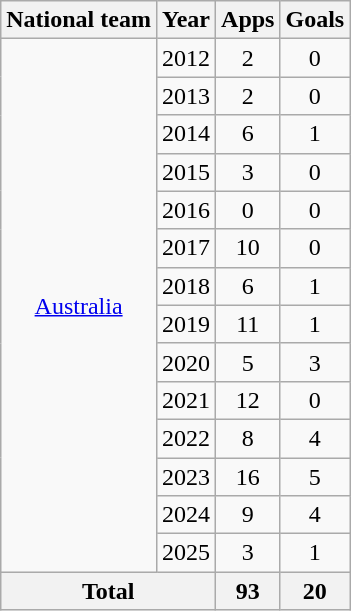<table class="wikitable" style="text-align:center">
<tr>
<th>National team</th>
<th>Year</th>
<th>Apps</th>
<th>Goals</th>
</tr>
<tr>
<td rowspan="14"><a href='#'>Australia</a></td>
<td>2012</td>
<td>2</td>
<td>0</td>
</tr>
<tr>
<td>2013</td>
<td>2</td>
<td>0</td>
</tr>
<tr>
<td>2014</td>
<td>6</td>
<td>1</td>
</tr>
<tr>
<td>2015</td>
<td>3</td>
<td>0</td>
</tr>
<tr>
<td>2016</td>
<td>0</td>
<td>0</td>
</tr>
<tr>
<td>2017</td>
<td>10</td>
<td>0</td>
</tr>
<tr>
<td>2018</td>
<td>6</td>
<td>1</td>
</tr>
<tr>
<td>2019</td>
<td>11</td>
<td>1</td>
</tr>
<tr>
<td>2020</td>
<td>5</td>
<td>3</td>
</tr>
<tr>
<td>2021</td>
<td>12</td>
<td>0</td>
</tr>
<tr>
<td>2022</td>
<td>8</td>
<td>4</td>
</tr>
<tr>
<td>2023</td>
<td>16</td>
<td>5</td>
</tr>
<tr>
<td>2024</td>
<td>9</td>
<td>4</td>
</tr>
<tr>
<td>2025</td>
<td>3</td>
<td>1</td>
</tr>
<tr>
<th colspan="2">Total</th>
<th>93</th>
<th>20</th>
</tr>
</table>
